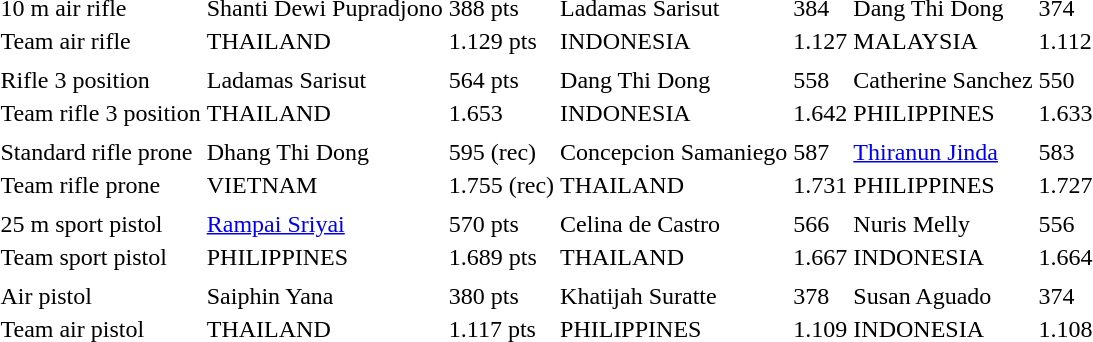<table>
<tr>
<td>10 m air rifle</td>
<td> Shanti Dewi Pupradjono</td>
<td>388 pts</td>
<td> Ladamas Sarisut</td>
<td>384</td>
<td> Dang Thi Dong</td>
<td>374</td>
</tr>
<tr>
<td>Team air rifle</td>
<td> THAILAND</td>
<td>1.129 pts</td>
<td> INDONESIA</td>
<td>1.127</td>
<td> MALAYSIA</td>
<td>1.112</td>
</tr>
<tr>
<td></td>
<td></td>
<td></td>
</tr>
<tr>
<td>Rifle 3 position</td>
<td> Ladamas Sarisut</td>
<td>564 pts</td>
<td> Dang Thi Dong</td>
<td>558</td>
<td> Catherine Sanchez</td>
<td>550</td>
</tr>
<tr>
<td>Team rifle 3 position</td>
<td> THAILAND</td>
<td>1.653</td>
<td> INDONESIA</td>
<td>1.642</td>
<td> PHILIPPINES</td>
<td>1.633</td>
</tr>
<tr>
<td></td>
<td></td>
<td></td>
</tr>
<tr>
<td>Standard rifle prone</td>
<td> Dhang Thi Dong</td>
<td>595 (rec)</td>
<td> Concepcion Samaniego</td>
<td>587</td>
<td> <a href='#'>Thiranun Jinda</a></td>
<td>583</td>
</tr>
<tr>
<td>Team rifle prone</td>
<td> VIETNAM</td>
<td>1.755 (rec)</td>
<td> THAILAND</td>
<td>1.731</td>
<td> PHILIPPINES</td>
<td>1.727</td>
</tr>
<tr>
<td></td>
<td></td>
<td></td>
</tr>
<tr>
<td>25 m sport pistol</td>
<td> <a href='#'>Rampai Sriyai</a></td>
<td>570 pts</td>
<td> Celina de Castro</td>
<td>566</td>
<td> Nuris Melly</td>
<td>556</td>
</tr>
<tr>
<td>Team sport pistol</td>
<td> PHILIPPINES</td>
<td>1.689 pts</td>
<td> THAILAND</td>
<td>1.667</td>
<td> INDONESIA</td>
<td>1.664</td>
</tr>
<tr>
<td></td>
<td></td>
<td></td>
</tr>
<tr>
<td>Air pistol</td>
<td> Saiphin Yana</td>
<td>380 pts</td>
<td> Khatijah Suratte</td>
<td>378</td>
<td> Susan Aguado</td>
<td>374</td>
</tr>
<tr>
<td>Team air pistol</td>
<td> THAILAND</td>
<td>1.117 pts</td>
<td> PHILIPPINES</td>
<td>1.109</td>
<td> INDONESIA</td>
<td>1.108</td>
</tr>
</table>
